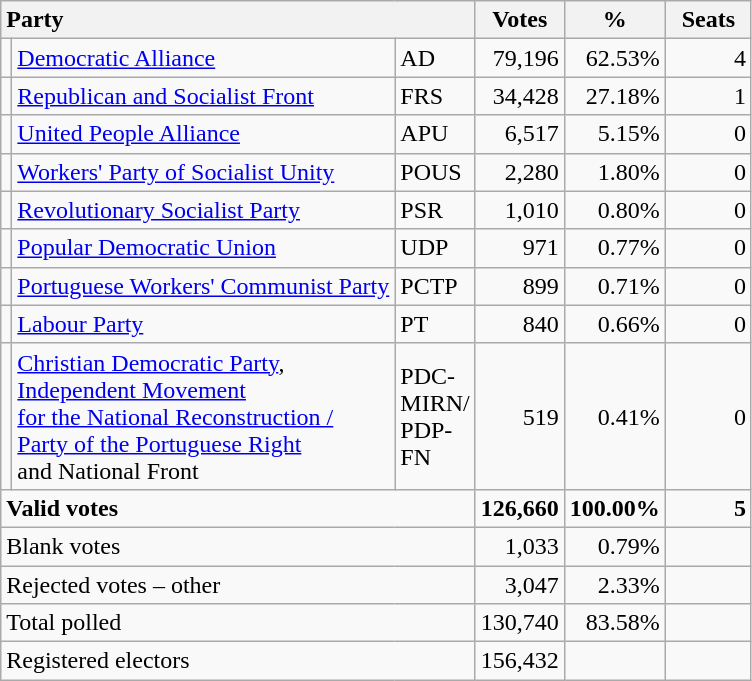<table class="wikitable" border="1" style="text-align:right;">
<tr>
<th style="text-align:left;" colspan=3>Party</th>
<th align=center width="50">Votes</th>
<th align=center width="50">%</th>
<th align=center width="50">Seats</th>
</tr>
<tr>
<td></td>
<td align=left><a href='#'>Democratic Alliance</a></td>
<td align=left>AD</td>
<td>79,196</td>
<td>62.53%</td>
<td>4</td>
</tr>
<tr>
<td></td>
<td align=left style="white-space: nowrap;"><a href='#'>Republican and Socialist Front</a></td>
<td align=left>FRS</td>
<td>34,428</td>
<td>27.18%</td>
<td>1</td>
</tr>
<tr>
<td></td>
<td align=left><a href='#'>United People Alliance</a></td>
<td align=left>APU</td>
<td>6,517</td>
<td>5.15%</td>
<td>0</td>
</tr>
<tr>
<td></td>
<td align=left><a href='#'>Workers' Party of Socialist Unity</a></td>
<td align=left>POUS</td>
<td>2,280</td>
<td>1.80%</td>
<td>0</td>
</tr>
<tr>
<td></td>
<td align=left><a href='#'>Revolutionary Socialist Party</a></td>
<td align=left>PSR</td>
<td>1,010</td>
<td>0.80%</td>
<td>0</td>
</tr>
<tr>
<td></td>
<td align=left><a href='#'>Popular Democratic Union</a></td>
<td align=left>UDP</td>
<td>971</td>
<td>0.77%</td>
<td>0</td>
</tr>
<tr>
<td></td>
<td align=left><a href='#'>Portuguese Workers' Communist Party</a></td>
<td align=left>PCTP</td>
<td>899</td>
<td>0.71%</td>
<td>0</td>
</tr>
<tr>
<td></td>
<td align=left><a href='#'>Labour Party</a></td>
<td align=left>PT</td>
<td>840</td>
<td>0.66%</td>
<td>0</td>
</tr>
<tr>
<td></td>
<td align=left><a href='#'>Christian Democratic Party</a>,<br><a href='#'>Independent Movement<br>for the National Reconstruction /<br>Party of the Portuguese Right</a><br>and National Front</td>
<td align=left>PDC-<br>MIRN/<br>PDP-<br>FN</td>
<td>519</td>
<td>0.41%</td>
<td>0</td>
</tr>
<tr style="font-weight:bold">
<td align=left colspan=3>Valid votes</td>
<td>126,660</td>
<td>100.00%</td>
<td>5</td>
</tr>
<tr>
<td align=left colspan=3>Blank votes</td>
<td>1,033</td>
<td>0.79%</td>
<td></td>
</tr>
<tr>
<td align=left colspan=3>Rejected votes – other</td>
<td>3,047</td>
<td>2.33%</td>
<td></td>
</tr>
<tr>
<td align=left colspan=3>Total polled</td>
<td>130,740</td>
<td>83.58%</td>
<td></td>
</tr>
<tr>
<td align=left colspan=3>Registered electors</td>
<td>156,432</td>
<td></td>
<td></td>
</tr>
</table>
